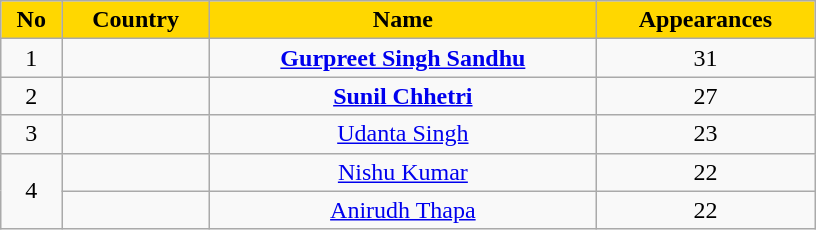<table class="wikitable" style="font-size:100%; width:43%; text-align:center">
<tr>
<th style="background:#FFD700"><span> No</span></th>
<th style="background:#FFD700"><span> Country</span></th>
<th style="background:#FFD700"><span> Name</span></th>
<th style="background:#FFD700"><span> Appearances</span></th>
</tr>
<tr>
<td>1</td>
<td></td>
<td><strong><a href='#'>Gurpreet Singh Sandhu</a></strong></td>
<td>31</td>
</tr>
<tr>
<td>2</td>
<td></td>
<td><strong><a href='#'>Sunil Chhetri</a></strong></td>
<td>27</td>
</tr>
<tr>
<td>3</td>
<td></td>
<td><a href='#'>Udanta Singh</a></td>
<td>23</td>
</tr>
<tr>
<td rowspan="2">4</td>
<td></td>
<td><a href='#'>Nishu Kumar</a></td>
<td>22</td>
</tr>
<tr>
<td></td>
<td><a href='#'>Anirudh Thapa</a></td>
<td>22</td>
</tr>
</table>
